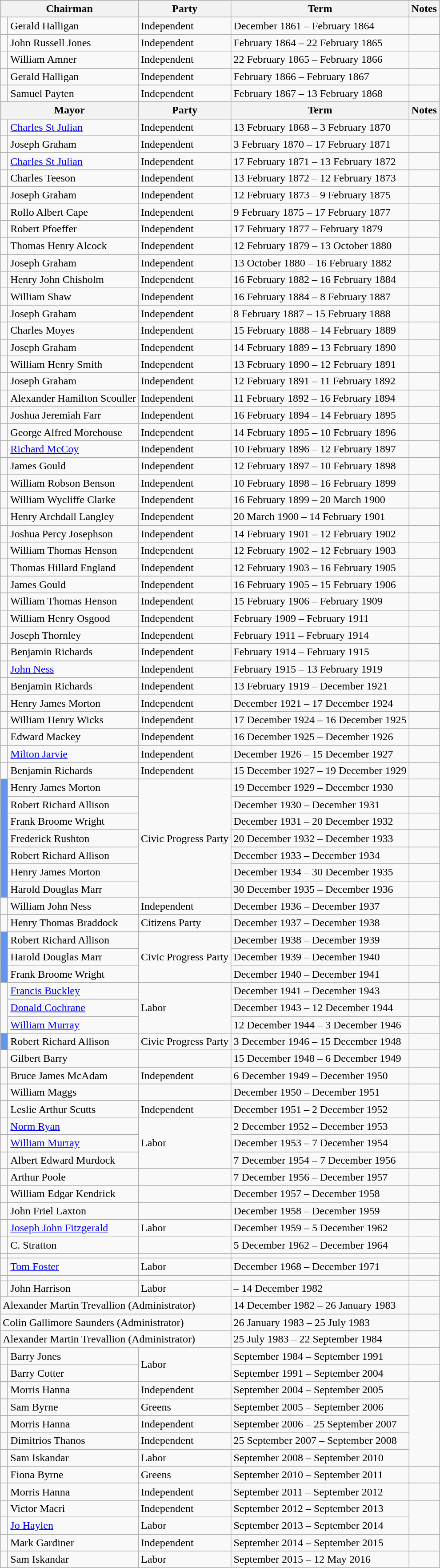<table class="wikitable">
<tr>
<th colspan="2">Chairman</th>
<th>Party</th>
<th>Term</th>
<th>Notes</th>
</tr>
<tr>
<td> </td>
<td>Gerald Halligan</td>
<td>Independent</td>
<td>December 1861 – February 1864</td>
<td></td>
</tr>
<tr>
<td> </td>
<td>John Russell Jones</td>
<td>Independent</td>
<td>February 1864 – 22 February 1865</td>
<td></td>
</tr>
<tr>
<td> </td>
<td>William Amner</td>
<td>Independent</td>
<td>22 February 1865 – February 1866</td>
<td></td>
</tr>
<tr>
<td> </td>
<td>Gerald Halligan</td>
<td>Independent</td>
<td>February 1866 – February 1867</td>
<td></td>
</tr>
<tr>
<td> </td>
<td>Samuel Payten</td>
<td>Independent</td>
<td>February 1867 – 13 February 1868</td>
<td></td>
</tr>
<tr>
<th colspan="2">Mayor</th>
<th>Party</th>
<th>Term</th>
<th>Notes</th>
</tr>
<tr>
<td> </td>
<td><a href='#'>Charles St Julian</a></td>
<td>Independent</td>
<td>13 February 1868 – 3 February 1870</td>
<td></td>
</tr>
<tr>
<td> </td>
<td>Joseph Graham</td>
<td>Independent</td>
<td>3 February 1870 – 17 February 1871</td>
<td></td>
</tr>
<tr>
<td> </td>
<td><a href='#'>Charles St Julian</a></td>
<td>Independent</td>
<td>17 February 1871 – 13 February 1872</td>
<td></td>
</tr>
<tr>
<td> </td>
<td>Charles Teeson</td>
<td>Independent</td>
<td>13 February 1872 – 12 February 1873</td>
<td></td>
</tr>
<tr>
<td> </td>
<td>Joseph Graham</td>
<td>Independent</td>
<td>12 February 1873 – 9 February 1875</td>
<td></td>
</tr>
<tr>
<td> </td>
<td>Rollo Albert Cape</td>
<td>Independent</td>
<td>9 February 1875 – 17 February 1877</td>
<td></td>
</tr>
<tr>
<td> </td>
<td>Robert Pfoeffer</td>
<td>Independent</td>
<td>17 February 1877 – February 1879</td>
<td></td>
</tr>
<tr>
<td> </td>
<td>Thomas Henry Alcock</td>
<td>Independent</td>
<td>12 February 1879 – 13 October 1880</td>
<td></td>
</tr>
<tr>
<td> </td>
<td>Joseph Graham</td>
<td>Independent</td>
<td>13 October 1880 – 16 February 1882</td>
<td></td>
</tr>
<tr>
<td> </td>
<td>Henry John Chisholm</td>
<td>Independent</td>
<td>16 February 1882 – 16 February 1884</td>
<td></td>
</tr>
<tr>
<td> </td>
<td>William Shaw</td>
<td>Independent</td>
<td>16 February 1884 – 8 February 1887</td>
<td></td>
</tr>
<tr>
<td> </td>
<td>Joseph Graham</td>
<td>Independent</td>
<td>8 February 1887 – 15 February 1888</td>
<td></td>
</tr>
<tr>
<td> </td>
<td>Charles Moyes</td>
<td>Independent</td>
<td>15 February 1888 – 14 February 1889</td>
<td></td>
</tr>
<tr>
<td> </td>
<td>Joseph Graham</td>
<td>Independent</td>
<td>14 February 1889 – 13 February 1890</td>
<td></td>
</tr>
<tr>
<td> </td>
<td>William Henry Smith</td>
<td>Independent</td>
<td>13 February 1890 – 12 February 1891</td>
<td></td>
</tr>
<tr>
<td> </td>
<td>Joseph Graham</td>
<td>Independent</td>
<td>12 February 1891 – 11 February 1892</td>
<td></td>
</tr>
<tr>
<td> </td>
<td>Alexander Hamilton Scouller</td>
<td>Independent</td>
<td>11 February 1892 – 16 February 1894</td>
<td></td>
</tr>
<tr>
<td> </td>
<td>Joshua Jeremiah Farr</td>
<td>Independent</td>
<td>16 February 1894 – 14 February 1895</td>
<td></td>
</tr>
<tr>
<td> </td>
<td>George Alfred Morehouse</td>
<td>Independent</td>
<td>14 February 1895 – 10 February 1896</td>
<td></td>
</tr>
<tr>
<td> </td>
<td><a href='#'>Richard McCoy</a></td>
<td>Independent</td>
<td>10 February 1896 – 12 February 1897</td>
<td></td>
</tr>
<tr>
<td> </td>
<td>James Gould</td>
<td>Independent</td>
<td>12 February 1897 – 10 February 1898</td>
<td></td>
</tr>
<tr>
<td> </td>
<td>William Robson Benson</td>
<td>Independent</td>
<td>10 February 1898 – 16 February 1899</td>
<td></td>
</tr>
<tr>
<td> </td>
<td>William Wycliffe Clarke</td>
<td>Independent</td>
<td>16 February 1899 – 20 March 1900</td>
<td></td>
</tr>
<tr>
<td> </td>
<td>Henry Archdall Langley</td>
<td>Independent</td>
<td>20 March 1900 – 14 February 1901</td>
<td></td>
</tr>
<tr>
<td> </td>
<td>Joshua Percy Josephson</td>
<td>Independent</td>
<td>14 February 1901 – 12 February 1902</td>
<td></td>
</tr>
<tr>
<td> </td>
<td>William Thomas Henson</td>
<td>Independent</td>
<td>12 February 1902 – 12 February 1903</td>
<td></td>
</tr>
<tr>
<td> </td>
<td>Thomas Hillard England</td>
<td>Independent</td>
<td>12 February 1903 – 16 February 1905</td>
<td></td>
</tr>
<tr>
<td> </td>
<td>James Gould</td>
<td>Independent</td>
<td>16 February 1905 – 15 February 1906</td>
<td></td>
</tr>
<tr>
<td> </td>
<td>William Thomas Henson</td>
<td>Independent</td>
<td>15 February 1906 – February 1909</td>
<td></td>
</tr>
<tr>
<td> </td>
<td>William Henry Osgood</td>
<td>Independent</td>
<td>February 1909 – February 1911</td>
<td></td>
</tr>
<tr>
<td> </td>
<td>Joseph Thornley</td>
<td>Independent</td>
<td>February 1911 – February 1914</td>
<td></td>
</tr>
<tr>
<td> </td>
<td>Benjamin Richards</td>
<td>Independent</td>
<td>February 1914 – February 1915</td>
<td></td>
</tr>
<tr>
<td> </td>
<td><a href='#'>John Ness</a></td>
<td>Independent</td>
<td>February 1915 – 13 February 1919</td>
<td></td>
</tr>
<tr>
<td> </td>
<td>Benjamin Richards</td>
<td>Independent</td>
<td>13 February 1919 – December 1921</td>
<td></td>
</tr>
<tr>
<td> </td>
<td>Henry James Morton</td>
<td>Independent</td>
<td>December 1921 – 17 December 1924</td>
<td></td>
</tr>
<tr>
<td> </td>
<td>William Henry Wicks</td>
<td>Independent</td>
<td>17 December 1924 – 16 December 1925</td>
<td></td>
</tr>
<tr>
<td> </td>
<td>Edward Mackey</td>
<td>Independent</td>
<td>16 December 1925 – December 1926</td>
<td></td>
</tr>
<tr>
<td> </td>
<td><a href='#'>Milton Jarvie</a></td>
<td>Independent</td>
<td>December 1926 – 15 December 1927</td>
<td></td>
</tr>
<tr>
<td> </td>
<td>Benjamin Richards</td>
<td>Independent</td>
<td>15 December 1927 – 19 December 1929</td>
<td></td>
</tr>
<tr>
<td rowspan="7" bgcolor="#6495ED"> </td>
<td>Henry James Morton</td>
<td rowspan="7">Civic Progress Party</td>
<td>19 December 1929 – December 1930</td>
<td></td>
</tr>
<tr>
<td>Robert Richard Allison</td>
<td>December 1930 – December 1931</td>
<td></td>
</tr>
<tr>
<td>Frank Broome Wright</td>
<td>December 1931 – 20 December 1932</td>
<td></td>
</tr>
<tr>
<td>Frederick Rushton</td>
<td>20 December 1932 – December 1933</td>
<td></td>
</tr>
<tr>
<td>Robert Richard Allison</td>
<td>December 1933 – December 1934</td>
<td></td>
</tr>
<tr>
<td>Henry James Morton</td>
<td>December 1934 – 30 December 1935</td>
<td></td>
</tr>
<tr>
<td>Harold Douglas Marr</td>
<td>30 December 1935 – December 1936</td>
<td></td>
</tr>
<tr>
<td> </td>
<td>William John Ness</td>
<td>Independent</td>
<td>December 1936 – December 1937</td>
<td></td>
</tr>
<tr>
<td> </td>
<td>Henry Thomas Braddock</td>
<td>Citizens Party</td>
<td>December 1937 – December 1938</td>
<td></td>
</tr>
<tr>
<td rowspan="3" bgcolor="#6495ED"> </td>
<td>Robert Richard Allison</td>
<td rowspan="3">Civic Progress Party</td>
<td>December 1938 – December 1939</td>
<td></td>
</tr>
<tr>
<td>Harold Douglas Marr</td>
<td>December 1939 – December 1940</td>
<td></td>
</tr>
<tr>
<td>Frank Broome Wright</td>
<td>December 1940 – December 1941</td>
<td></td>
</tr>
<tr>
<td rowspan=3 > </td>
<td><a href='#'>Francis Buckley</a></td>
<td rowspan=3>Labor</td>
<td>December 1941 – December 1943</td>
<td></td>
</tr>
<tr>
<td><a href='#'>Donald Cochrane</a></td>
<td>December 1943 – 12 December 1944</td>
<td></td>
</tr>
<tr>
<td><a href='#'>William Murray</a></td>
<td>12 December 1944 – 3 December 1946</td>
<td></td>
</tr>
<tr>
<td bgcolor="#6495ED"> </td>
<td>Robert Richard Allison</td>
<td>Civic Progress Party</td>
<td>3 December 1946 – 15 December 1948</td>
<td></td>
</tr>
<tr>
<td> </td>
<td>Gilbert Barry</td>
<td></td>
<td>15 December 1948 – 6 December 1949</td>
<td></td>
</tr>
<tr>
<td> </td>
<td>Bruce James McAdam</td>
<td>Independent</td>
<td>6 December 1949 – December 1950</td>
<td></td>
</tr>
<tr>
<td> </td>
<td>William Maggs</td>
<td></td>
<td>December 1950 – December 1951</td>
<td></td>
</tr>
<tr>
<td> </td>
<td>Leslie Arthur Scutts</td>
<td>Independent</td>
<td>December 1951 – 2 December 1952</td>
<td></td>
</tr>
<tr>
<td> </td>
<td><a href='#'>Norm Ryan</a></td>
<td rowspan=3>Labor</td>
<td>2 December 1952 – December 1953</td>
<td></td>
</tr>
<tr>
<td> </td>
<td><a href='#'>William Murray</a></td>
<td>December 1953 – 7 December 1954</td>
<td></td>
</tr>
<tr>
<td> </td>
<td>Albert Edward Murdock</td>
<td>7 December 1954 – 7 December 1956</td>
<td></td>
</tr>
<tr>
<td></td>
<td>Arthur Poole</td>
<td></td>
<td>7 December 1956 – December 1957</td>
<td></td>
</tr>
<tr>
<td></td>
<td>William Edgar Kendrick</td>
<td></td>
<td>December 1957 – December 1958</td>
<td></td>
</tr>
<tr>
<td> </td>
<td>John Friel Laxton</td>
<td></td>
<td>December 1958 – December 1959</td>
<td></td>
</tr>
<tr>
<td> </td>
<td><a href='#'>Joseph John Fitzgerald</a></td>
<td>Labor</td>
<td>December 1959 – 5 December 1962</td>
<td></td>
</tr>
<tr>
<td></td>
<td>C. Stratton</td>
<td></td>
<td>5 December 1962 – December 1964</td>
<td></td>
</tr>
<tr>
<td></td>
<td></td>
<td></td>
<td></td>
<td></td>
</tr>
<tr>
<td> </td>
<td><a href='#'>Tom Foster</a></td>
<td>Labor</td>
<td>December 1968 – December 1971</td>
<td></td>
</tr>
<tr>
<td></td>
<td></td>
<td></td>
<td></td>
<td></td>
</tr>
<tr>
<td> </td>
<td>John Harrison</td>
<td>Labor</td>
<td>– 14 December 1982</td>
<td></td>
</tr>
<tr>
<td colspan=3>Alexander Martin Trevallion (Administrator)</td>
<td>14 December 1982 – 26 January 1983</td>
<td></td>
</tr>
<tr>
<td colspan=3>Colin Gallimore Saunders (Administrator)</td>
<td>26 January 1983 – 25 July 1983</td>
<td></td>
</tr>
<tr>
<td colspan=3>Alexander Martin Trevallion (Administrator)</td>
<td>25 July 1983 – 22 September 1984</td>
<td></td>
</tr>
<tr>
<td> </td>
<td>Barry Jones</td>
<td rowspan=2>Labor</td>
<td>September 1984 – September 1991</td>
<td></td>
</tr>
<tr>
<td> </td>
<td>Barry Cotter</td>
<td>September 1991 – September 2004</td>
<td></td>
</tr>
<tr>
<td> </td>
<td>Morris Hanna</td>
<td>Independent</td>
<td>September 2004 – September 2005</td>
</tr>
<tr>
<td> </td>
<td>Sam Byrne</td>
<td>Greens</td>
<td>September 2005 – September 2006</td>
</tr>
<tr>
<td> </td>
<td>Morris Hanna</td>
<td>Independent</td>
<td>September 2006 – 25 September 2007</td>
</tr>
<tr>
<td> </td>
<td>Dimitrios Thanos</td>
<td>Independent</td>
<td>25 September 2007 – September 2008</td>
</tr>
<tr>
<td> </td>
<td>Sam Iskandar</td>
<td>Labor</td>
<td>September 2008 – September 2010</td>
</tr>
<tr>
<td> </td>
<td>Fiona Byrne</td>
<td>Greens</td>
<td>September 2010 – September 2011</td>
<td></td>
</tr>
<tr>
<td> </td>
<td>Morris Hanna</td>
<td>Independent</td>
<td>September 2011 – September 2012</td>
<td></td>
</tr>
<tr>
<td> </td>
<td>Victor Macri</td>
<td>Independent</td>
<td>September 2012 – September 2013</td>
</tr>
<tr>
<td> </td>
<td><a href='#'>Jo Haylen</a></td>
<td>Labor</td>
<td>September 2013 – September 2014</td>
</tr>
<tr>
<td> </td>
<td>Mark Gardiner</td>
<td>Independent</td>
<td>September 2014 – September 2015</td>
<td></td>
</tr>
<tr>
<td> </td>
<td>Sam Iskandar</td>
<td>Labor</td>
<td>September 2015 – 12 May 2016</td>
<td></td>
</tr>
</table>
